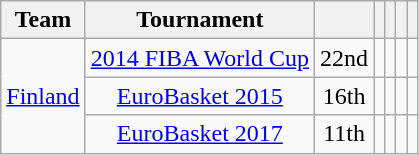<table class="wikitable" style=" text-align:center;">
<tr>
<th>Team</th>
<th>Tournament</th>
<th></th>
<th></th>
<th></th>
<th></th>
<th></th>
</tr>
<tr>
<td rowspan=6><a href='#'>Finland</a></td>
<td><a href='#'>2014 FIBA World Cup</a></td>
<td>22nd</td>
<td></td>
<td></td>
<td></td>
<td></td>
</tr>
<tr>
<td><a href='#'>EuroBasket 2015</a></td>
<td>16th</td>
<td></td>
<td></td>
<td></td>
<td></td>
</tr>
<tr>
<td><a href='#'>EuroBasket 2017</a></td>
<td>11th</td>
<td></td>
<td></td>
<td></td>
<td></td>
</tr>
</table>
